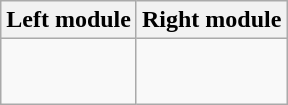<table align=center class="wikitable">
<tr>
<th>Left module</th>
<th>Right module</th>
</tr>
<tr align=center>
<td><br> <br></td>
<td><br> <br></td>
</tr>
</table>
